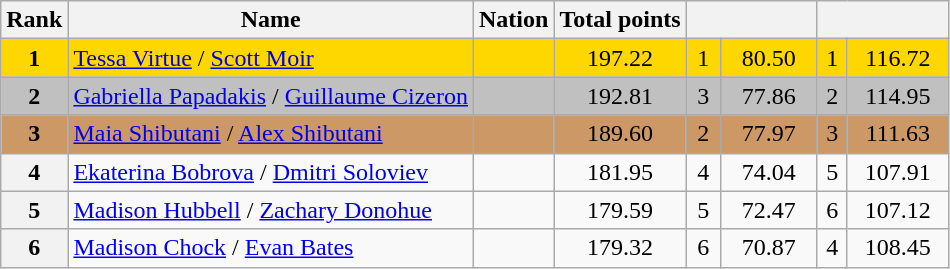<table class="wikitable sortable">
<tr>
<th>Rank</th>
<th>Name</th>
<th>Nation</th>
<th>Total points</th>
<th colspan="2" width="80px"></th>
<th colspan="2" width="80px"></th>
</tr>
<tr bgcolor="gold">
<td align="center"><strong>1</strong></td>
<td><a href='#'>Tessa Virtue</a> / <a href='#'>Scott Moir</a></td>
<td></td>
<td align="center">197.22</td>
<td align="center">1</td>
<td align="center">80.50</td>
<td align="center">1</td>
<td align="center">116.72</td>
</tr>
<tr bgcolor="silver">
<td align="center"><strong>2</strong></td>
<td><a href='#'>Gabriella Papadakis</a> / <a href='#'>Guillaume Cizeron</a></td>
<td></td>
<td align="center">192.81</td>
<td align="center">3</td>
<td align="center">77.86</td>
<td align="center">2</td>
<td align="center">114.95</td>
</tr>
<tr bgcolor="cc9966">
<td align="center"><strong>3</strong></td>
<td><a href='#'>Maia Shibutani</a> / <a href='#'>Alex Shibutani</a></td>
<td></td>
<td align="center">189.60</td>
<td align="center">2</td>
<td align="center">77.97</td>
<td align="center">3</td>
<td align="center">111.63</td>
</tr>
<tr>
<th>4</th>
<td><a href='#'>Ekaterina Bobrova</a> / <a href='#'>Dmitri Soloviev</a></td>
<td></td>
<td align="center">181.95</td>
<td align="center">4</td>
<td align="center">74.04</td>
<td align="center">5</td>
<td align="center">107.91</td>
</tr>
<tr>
<th>5</th>
<td><a href='#'>Madison Hubbell</a> / <a href='#'>Zachary Donohue</a></td>
<td></td>
<td align="center">179.59</td>
<td align="center">5</td>
<td align="center">72.47</td>
<td align="center">6</td>
<td align="center">107.12</td>
</tr>
<tr>
<th>6</th>
<td><a href='#'>Madison Chock</a> / <a href='#'>Evan Bates</a></td>
<td></td>
<td align="center">179.32</td>
<td align="center">6</td>
<td align="center">70.87</td>
<td align="center">4</td>
<td align="center">108.45</td>
</tr>
</table>
